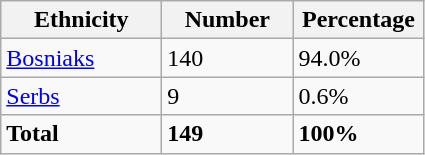<table class="wikitable">
<tr>
<th width="100px">Ethnicity</th>
<th width="80px">Number</th>
<th width="80px">Percentage</th>
</tr>
<tr>
<td><a href='#'>Bosniaks</a></td>
<td>140</td>
<td>94.0%</td>
</tr>
<tr>
<td><a href='#'>Serbs</a></td>
<td>9</td>
<td>0.6%</td>
</tr>
<tr>
<td><strong>Total</strong></td>
<td><strong>149</strong></td>
<td><strong>100%</strong></td>
</tr>
</table>
